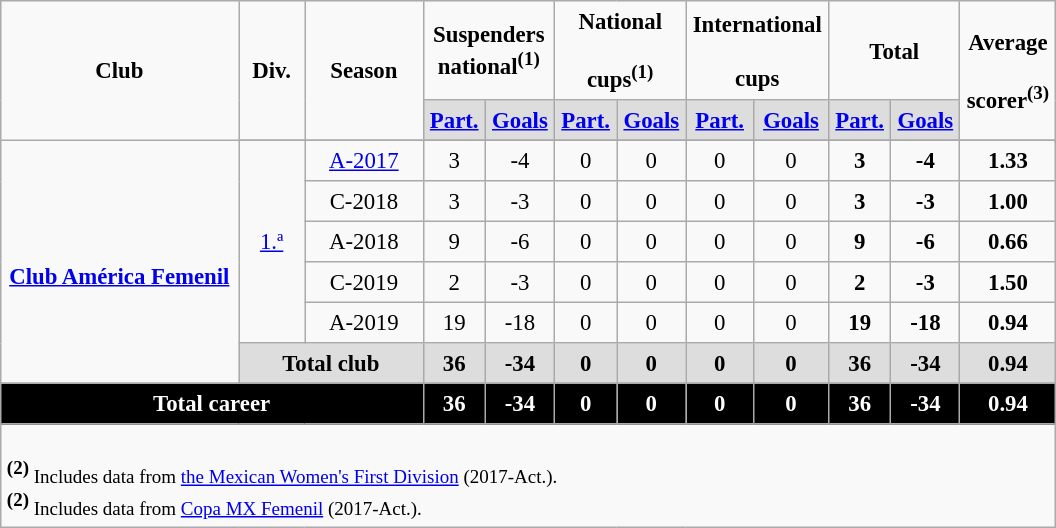<table border="1" cellpadding="4" cellspacing="2" style="margin: 0 auto; background: #F9F9F9; font-size: 95%; border: 1px #AAA solid; border-collapse: collapse; clear:center; text-align:center">
<tr>
<th rowspan="2" width="150">Club</th>
<th rowspan="2" width="35">Div.</th>
<th rowspan="2" width="70">Season</th>
<th colspan="2">Suspenders<br>national<sup>(1)</sup></th>
<th colspan="2">National<br><br>cups<sup>(1)</sup></th>
<th colspan="2">International<br><br>cups</th>
<th colspan="2">Total</th>
<th rowspan="2">Average<br><br>scorer<sup>(3)</sup></th>
</tr>
<tr bgcolor="#ddd">
<th><a href='#'>Part.</a></th>
<th><a href='#'>Goals</a></th>
<th><a href='#'>Part.</a></th>
<th><a href='#'>Goals</a></th>
<th><a href='#'>Part.</a></th>
<th><a href='#'>Goals</a></th>
<th><a href='#'>Part.</a></th>
<th><a href='#'>Goals</a></th>
</tr>
<tr style="text-align: center;">
<td rowspan="8" align="center" valign="center"><br><strong><a href='#'>Club América Femenil</a></strong><small></small></td>
</tr>
<tr style="text-align: center;">
<td rowspan="6" valign="center"><a href='#'>1.ª</a></td>
</tr>
<tr>
<td><a href='#'>A-2017</a></td>
<td>3</td>
<td>-4</td>
<td>0</td>
<td>0</td>
<td>0</td>
<td>0</td>
<th>3</th>
<th>-4</th>
<th>1.33</th>
</tr>
<tr>
<td>C-2018</td>
<td>3</td>
<td>-3</td>
<td>0</td>
<td>0</td>
<td>0</td>
<td>0</td>
<th>3</th>
<th>-3</th>
<th>1.00</th>
</tr>
<tr>
<td>A-2018</td>
<td>9</td>
<td>-6</td>
<td>0</td>
<td>0</td>
<td>0</td>
<td>0</td>
<th>9</th>
<th>-6</th>
<th>0.66</th>
</tr>
<tr>
<td>C-2019</td>
<td>2</td>
<td>-3</td>
<td>0</td>
<td>0</td>
<td>0</td>
<td>0</td>
<th>2</th>
<th>-3</th>
<th>1.50</th>
</tr>
<tr>
<td>A-2019</td>
<td>19</td>
<td>-18</td>
<td>0</td>
<td>0</td>
<td>0</td>
<td>0</td>
<th>19</th>
<th>-18</th>
<th>0.94</th>
</tr>
<tr style="background:#DDDDDD">
<th colspan="2">Total club</th>
<th>36</th>
<th>-34</th>
<th>0</th>
<th>0</th>
<th>0</th>
<th>0</th>
<th>36</th>
<th>-34</th>
<th>0.94</th>
</tr>
<tr>
</tr>
<tr bgcolor="000000" style="color: white;">
<th colspan="3" valign="center"><strong>Total career</strong></th>
<th>36</th>
<th>-34</th>
<th>0</th>
<th>0</th>
<th>0</th>
<th>0</th>
<th>36</th>
<th>-34</th>
<th>0.94</th>
</tr>
<tr>
<td colspan="16" align="left"><br><div><sup><strong>(2)</strong></sup><small> Includes data from <a href='#'>the Mexican Women's First Division</a> (2017-Act.).</small><br><div><sup><strong>(2)</strong></sup><small> Includes data from <a href='#'>Copa MX Femenil</a> (2017-Act.).</small></div></div></td>
</tr>
</table>
